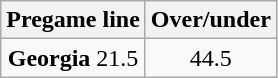<table class="wikitable">
<tr align="center">
<th style=>Pregame line</th>
<th style=>Over/under</th>
</tr>
<tr align="center">
<td><strong>Georgia</strong> 21.5</td>
<td>44.5</td>
</tr>
</table>
